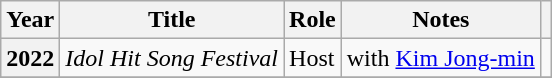<table class="wikitable plainrowheaders">
<tr>
<th scope="col">Year</th>
<th scope="col">Title</th>
<th scope="col">Role</th>
<th scope="col">Notes</th>
<th scope="col" class="unsortable"></th>
</tr>
<tr>
<th scope="row">2022</th>
<td><em>Idol Hit Song Festival</em></td>
<td>Host</td>
<td>with <a href='#'>Kim Jong-min</a></td>
<td></td>
</tr>
<tr>
</tr>
</table>
